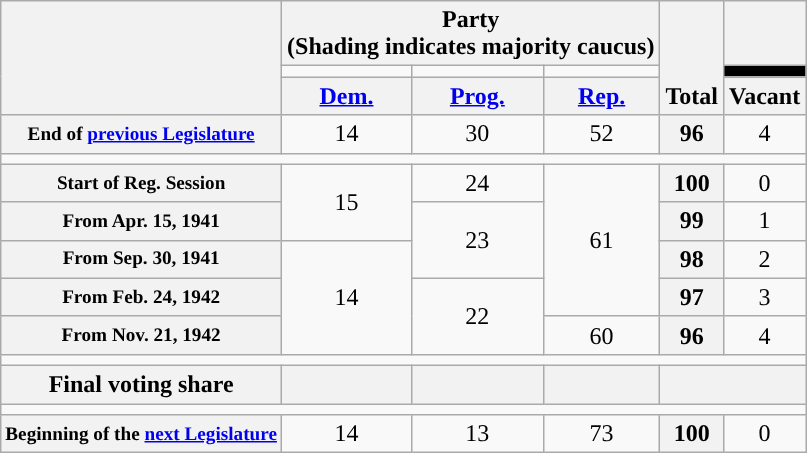<table class=wikitable style="text-align:center">
<tr style="vertical-align:bottom;">
<th rowspan=3></th>
<th colspan=3>Party <div>(Shading indicates majority caucus)</div></th>
<th rowspan=3>Total</th>
<th></th>
</tr>
<tr style="height:5px">
<td style="background-color:"></td>
<td style="background-color:"></td>
<td style="background-color:"></td>
<td style="background:black;"></td>
</tr>
<tr>
<th><a href='#'>Dem.</a></th>
<th><a href='#'>Prog.</a></th>
<th><a href='#'>Rep.</a></th>
<th>Vacant</th>
</tr>
<tr>
<th style="font-size:80%;">End of <a href='#'>previous Legislature</a></th>
<td>14</td>
<td>30</td>
<td>52</td>
<th>96</th>
<td>4</td>
</tr>
<tr>
<td colspan=6></td>
</tr>
<tr>
<th style="font-size:80%;">Start of Reg. Session</th>
<td rowspan="2">15</td>
<td>24</td>
<td rowspan="4" >61</td>
<th>100</th>
<td>0</td>
</tr>
<tr>
<th style="font-size:80%;">From Apr. 15, 1941</th>
<td rowspan="2">23</td>
<th>99</th>
<td>1</td>
</tr>
<tr>
<th style="font-size:80%;">From Sep. 30, 1941</th>
<td rowspan="3">14</td>
<th>98</th>
<td>2</td>
</tr>
<tr>
<th style="font-size:80%;">From Feb. 24, 1942</th>
<td rowspan="2">22</td>
<th>97</th>
<td>3</td>
</tr>
<tr>
<th style="font-size:80%;">From Nov. 21, 1942</th>
<td>60</td>
<th>96</th>
<td>4</td>
</tr>
<tr>
<td colspan=6></td>
</tr>
<tr>
<th>Final voting share</th>
<th></th>
<th></th>
<th></th>
<th colspan=2></th>
</tr>
<tr>
<td colspan=6></td>
</tr>
<tr>
<th style="font-size:80%;">Beginning of the <a href='#'>next Legislature</a></th>
<td>14</td>
<td>13</td>
<td>73</td>
<th>100</th>
<td>0</td>
</tr>
</table>
